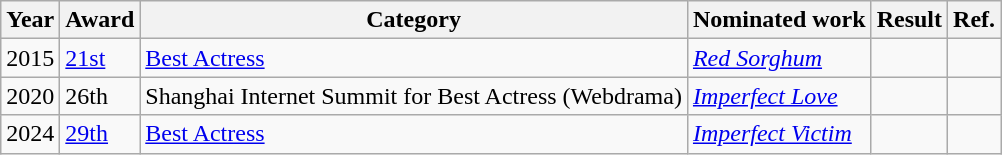<table class="wikitable">
<tr>
<th>Year</th>
<th>Award</th>
<th>Category</th>
<th>Nominated work</th>
<th>Result</th>
<th>Ref.</th>
</tr>
<tr>
<td>2015</td>
<td><a href='#'>21st</a></td>
<td><a href='#'>Best Actress</a></td>
<td><em><a href='#'>Red Sorghum</a></em></td>
<td></td>
<td></td>
</tr>
<tr>
<td>2020</td>
<td>26th</td>
<td>Shanghai Internet Summit for Best Actress (Webdrama)</td>
<td><em><a href='#'>Imperfect Love</a></em></td>
<td></td>
<td></td>
</tr>
<tr>
<td>2024</td>
<td><a href='#'>29th</a></td>
<td><a href='#'>Best Actress</a></td>
<td><em><a href='#'>Imperfect Victim</a></em></td>
<td></td>
<td></td>
</tr>
</table>
